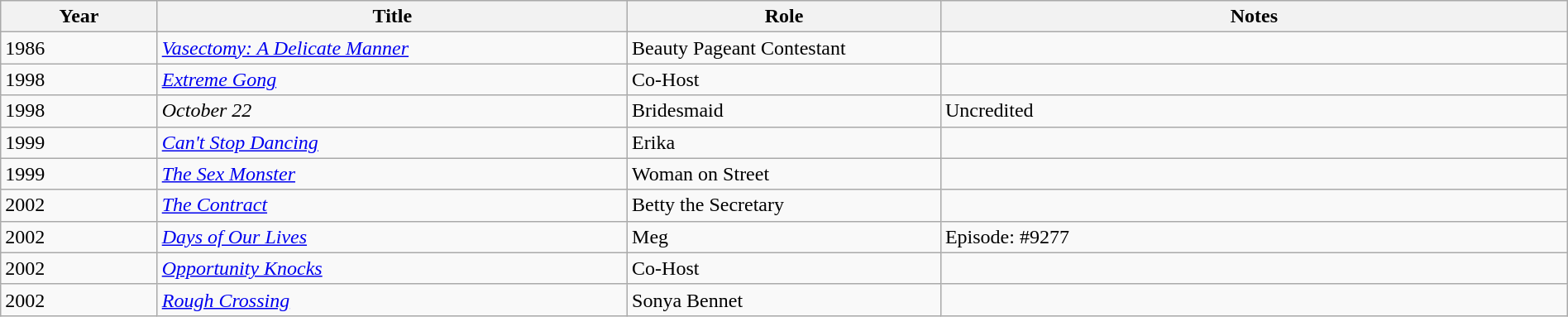<table class="wikitable" style="width:100%">
<tr>
<th width="10%">Year</th>
<th width="30%">Title</th>
<th width="20%">Role</th>
<th width="40%">Notes</th>
</tr>
<tr>
<td>1986</td>
<td><em><a href='#'>Vasectomy: A Delicate Manner</a></em></td>
<td>Beauty Pageant Contestant</td>
<td></td>
</tr>
<tr>
<td>1998</td>
<td><em><a href='#'>Extreme Gong</a></em></td>
<td>Co-Host</td>
<td></td>
</tr>
<tr>
<td>1998</td>
<td><em>October 22</em></td>
<td>Bridesmaid</td>
<td>Uncredited</td>
</tr>
<tr>
<td>1999</td>
<td><em><a href='#'>Can't Stop Dancing</a></em></td>
<td>Erika</td>
<td></td>
</tr>
<tr>
<td>1999</td>
<td><em><a href='#'>The Sex Monster</a></em></td>
<td>Woman on Street</td>
<td></td>
</tr>
<tr>
<td>2002</td>
<td><em><a href='#'>The Contract</a></em></td>
<td>Betty the Secretary</td>
<td></td>
</tr>
<tr>
<td>2002</td>
<td><em><a href='#'>Days of Our Lives</a></em></td>
<td>Meg</td>
<td>Episode: #9277</td>
</tr>
<tr>
<td>2002</td>
<td><em><a href='#'>Opportunity Knocks</a></em></td>
<td>Co-Host</td>
<td></td>
</tr>
<tr>
<td>2002</td>
<td><em><a href='#'>Rough Crossing</a></em></td>
<td>Sonya Bennet</td>
<td></td>
</tr>
</table>
